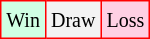<table class="wikitable">
<tr>
<td style="background-color: #d0ffe3; border:1px solid red;"><small>Win</small></td>
<td style="background-color: #f3f3f3; border:1px solid red;"><small>Draw</small></td>
<td style="background-color: #ffd0e3; border:1px solid red;"><small>Loss</small></td>
</tr>
</table>
